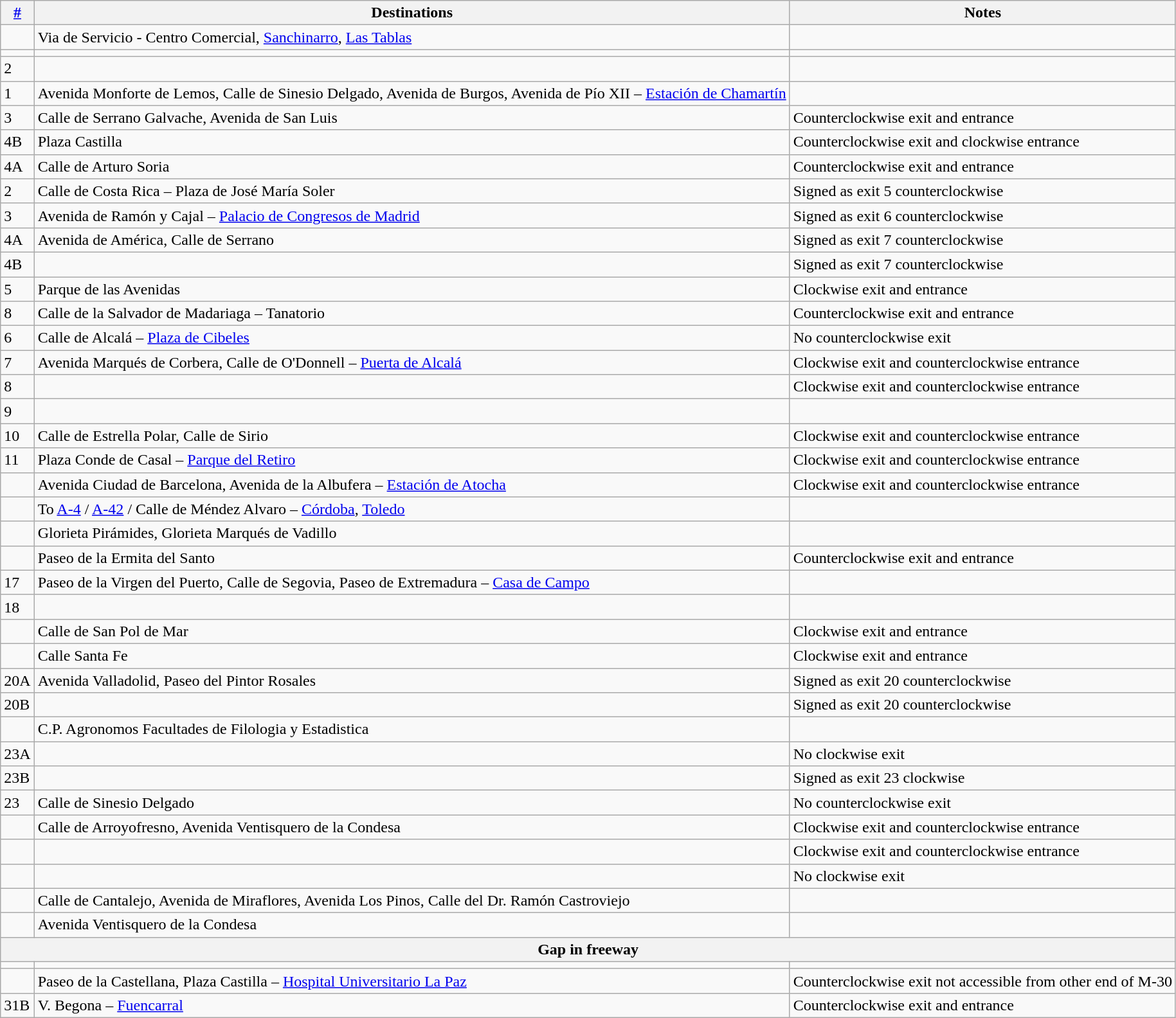<table class="wikitable">
<tr>
<th><a href='#'>#</a></th>
<th>Destinations</th>
<th>Notes</th>
</tr>
<tr>
<td></td>
<td>Via de Servicio - Centro Comercial, <a href='#'>Sanchinarro</a>, <a href='#'>Las Tablas</a></td>
<td></td>
</tr>
<tr>
<td></td>
<td></td>
<td></td>
</tr>
<tr>
<td>2</td>
<td></td>
<td></td>
</tr>
<tr>
<td>1</td>
<td>Avenida Monforte de Lemos, Calle de Sinesio Delgado, Avenida de Burgos, Avenida de Pío XII – <a href='#'>Estación de Chamartín</a></td>
<td></td>
</tr>
<tr>
<td>3</td>
<td>Calle de Serrano Galvache, Avenida de San Luis</td>
<td>Counterclockwise exit and entrance</td>
</tr>
<tr>
<td>4B</td>
<td>Plaza Castilla</td>
<td>Counterclockwise exit and clockwise entrance</td>
</tr>
<tr>
<td>4A</td>
<td>Calle de Arturo Soria</td>
<td>Counterclockwise exit and entrance</td>
</tr>
<tr>
<td>2</td>
<td>Calle de Costa Rica – Plaza de José María Soler</td>
<td>Signed as exit 5 counterclockwise</td>
</tr>
<tr>
<td>3</td>
<td>Avenida de Ramón y Cajal – <a href='#'>Palacio de Congresos de Madrid</a></td>
<td>Signed as exit 6 counterclockwise</td>
</tr>
<tr>
<td>4A</td>
<td>Avenida de América, Calle de Serrano</td>
<td>Signed as exit 7 counterclockwise</td>
</tr>
<tr>
<td>4B</td>
<td></td>
<td>Signed as exit 7 counterclockwise</td>
</tr>
<tr>
<td>5</td>
<td>Parque de las Avenidas</td>
<td>Clockwise exit and entrance</td>
</tr>
<tr>
<td>8</td>
<td>Calle de la Salvador de Madariaga – Tanatorio</td>
<td>Counterclockwise exit and entrance</td>
</tr>
<tr>
<td>6</td>
<td>Calle de Alcalá – <a href='#'>Plaza de Cibeles</a></td>
<td>No counterclockwise exit</td>
</tr>
<tr>
<td>7</td>
<td>Avenida Marqués de Corbera, Calle de O'Donnell – <a href='#'>Puerta de Alcalá</a></td>
<td>Clockwise exit and counterclockwise entrance</td>
</tr>
<tr>
<td>8</td>
<td></td>
<td>Clockwise exit and counterclockwise entrance</td>
</tr>
<tr>
<td>9</td>
<td></td>
<td></td>
</tr>
<tr>
<td>10</td>
<td>Calle de Estrella Polar, Calle de Sirio</td>
<td>Clockwise exit and counterclockwise entrance</td>
</tr>
<tr>
<td>11</td>
<td>Plaza Conde de Casal – <a href='#'>Parque del Retiro</a></td>
<td>Clockwise exit and counterclockwise entrance</td>
</tr>
<tr>
<td></td>
<td>Avenida Ciudad de Barcelona, Avenida de la Albufera – <a href='#'>Estación de Atocha</a></td>
<td>Clockwise exit and counterclockwise entrance</td>
</tr>
<tr>
<td></td>
<td>To <a href='#'>A-4</a> / <a href='#'>A-42</a> / Calle de Méndez Alvaro – <a href='#'>Córdoba</a>, <a href='#'>Toledo</a></td>
<td></td>
</tr>
<tr>
<td></td>
<td>Glorieta Pirámides, Glorieta Marqués de Vadillo</td>
<td></td>
</tr>
<tr>
<td></td>
<td>Paseo de la Ermita del Santo</td>
<td>Counterclockwise exit and entrance</td>
</tr>
<tr>
<td>17</td>
<td>Paseo de la Virgen del Puerto, Calle de Segovia, Paseo de Extremadura – <a href='#'>Casa de Campo</a></td>
<td></td>
</tr>
<tr>
<td>18</td>
<td></td>
<td></td>
</tr>
<tr>
<td></td>
<td>Calle de San Pol de Mar</td>
<td>Clockwise exit and entrance</td>
</tr>
<tr>
<td></td>
<td>Calle Santa Fe</td>
<td>Clockwise exit and entrance</td>
</tr>
<tr>
<td>20A</td>
<td>Avenida Valladolid, Paseo del Pintor Rosales</td>
<td>Signed as exit 20 counterclockwise</td>
</tr>
<tr>
<td>20B</td>
<td></td>
<td>Signed as exit 20 counterclockwise</td>
</tr>
<tr>
<td></td>
<td>C.P. Agronomos Facultades de Filologia y Estadistica</td>
<td></td>
</tr>
<tr>
<td>23A</td>
<td></td>
<td>No clockwise exit</td>
</tr>
<tr>
<td>23B</td>
<td></td>
<td>Signed as exit 23 clockwise</td>
</tr>
<tr>
<td>23</td>
<td>Calle de Sinesio Delgado</td>
<td>No counterclockwise exit</td>
</tr>
<tr>
<td></td>
<td>Calle de Arroyofresno, Avenida Ventisquero de la Condesa</td>
<td>Clockwise exit and counterclockwise entrance</td>
</tr>
<tr>
<td></td>
<td></td>
<td>Clockwise exit and counterclockwise entrance</td>
</tr>
<tr>
<td></td>
<td></td>
<td>No clockwise exit</td>
</tr>
<tr>
<td></td>
<td>Calle de Cantalejo, Avenida de Miraflores, Avenida Los Pinos, Calle del Dr. Ramón Castroviejo</td>
<td></td>
</tr>
<tr>
<td></td>
<td>Avenida Ventisquero de la Condesa</td>
<td></td>
</tr>
<tr>
<th colspan=3>Gap in freeway</th>
</tr>
<tr>
<td></td>
<td></td>
<td></td>
</tr>
<tr>
<td></td>
<td>Paseo de la Castellana, Plaza Castilla – <a href='#'>Hospital Universitario La Paz</a></td>
<td>Counterclockwise exit not accessible from other end of M-30</td>
</tr>
<tr>
<td>31B</td>
<td>V. Begona – <a href='#'>Fuencarral</a></td>
<td>Counterclockwise exit and entrance</td>
</tr>
</table>
